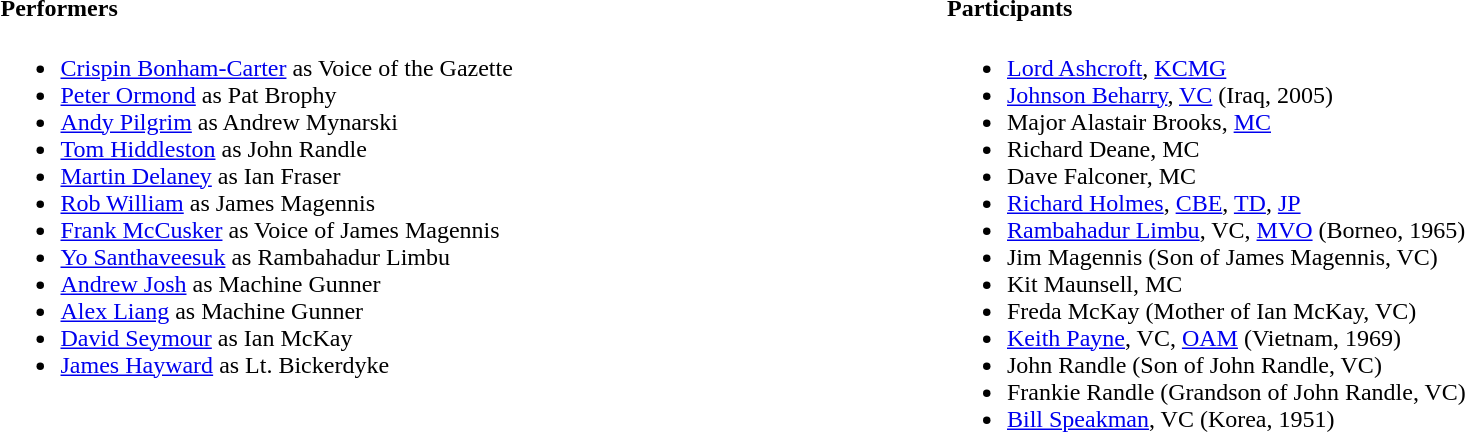<table width="100%" |>
<tr>
<td style="vertical-align:top; width:50%;"><br><h4>Performers</h4><ul><li><a href='#'>Crispin Bonham-Carter</a> as Voice of the Gazette</li><li><a href='#'>Peter Ormond</a> as Pat Brophy</li><li><a href='#'>Andy Pilgrim</a> as Andrew Mynarski</li><li><a href='#'>Tom Hiddleston</a> as John Randle</li><li><a href='#'>Martin Delaney</a> as Ian Fraser</li><li><a href='#'>Rob William</a> as James Magennis</li><li><a href='#'>Frank McCusker</a> as Voice of James Magennis</li><li><a href='#'>Yo Santhaveesuk</a> as Rambahadur Limbu</li><li><a href='#'>Andrew Josh</a> as Machine Gunner</li><li><a href='#'>Alex Liang</a> as Machine Gunner</li><li><a href='#'>David Seymour</a> as Ian McKay</li><li><a href='#'>James Hayward</a> as Lt. Bickerdyke</li></ul></td>
<td style="vertical-align:top; width:50%;"><br><h4>Participants</h4><ul><li><a href='#'>Lord Ashcroft</a>, <a href='#'>KCMG</a></li><li><a href='#'>Johnson Beharry</a>, <a href='#'>VC</a> (Iraq, 2005)</li><li>Major Alastair Brooks, <a href='#'>MC</a></li><li>Richard Deane, MC</li><li>Dave Falconer, MC</li><li><a href='#'>Richard Holmes</a>, <a href='#'>CBE</a>, <a href='#'>TD</a>, <a href='#'>JP</a></li><li><a href='#'>Rambahadur Limbu</a>, VC, <a href='#'>MVO</a> (Borneo, 1965)</li><li>Jim Magennis (Son of James Magennis, VC)</li><li>Kit Maunsell, MC</li><li>Freda McKay (Mother of Ian McKay, VC)</li><li><a href='#'>Keith Payne</a>, VC, <a href='#'>OAM</a> (Vietnam, 1969)</li><li>John Randle (Son of John Randle, VC)</li><li>Frankie Randle (Grandson of John Randle, VC)</li><li><a href='#'>Bill Speakman</a>, VC (Korea, 1951)</li></ul></td>
</tr>
</table>
